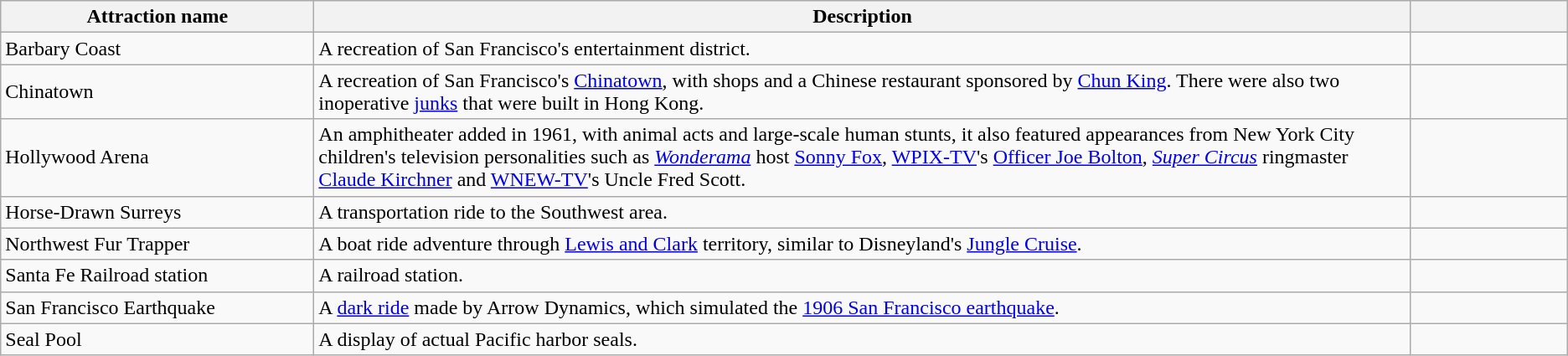<table class="wikitable">
<tr>
<th width=20%>Attraction name</th>
<th width=70%>Description</th>
<th width=10%></th>
</tr>
<tr>
<td>Barbary Coast</td>
<td>A recreation of San Francisco's entertainment district.</td>
<td></td>
</tr>
<tr>
<td>Chinatown</td>
<td>A recreation of San Francisco's <a href='#'>Chinatown</a>, with shops and a Chinese restaurant sponsored by <a href='#'>Chun King</a>. There were also two inoperative <a href='#'>junks</a> that were built in Hong Kong.</td>
<td></td>
</tr>
<tr>
<td>Hollywood Arena</td>
<td>An amphitheater added in 1961, with animal acts and large-scale human stunts, it also featured appearances from New York City children's television personalities such as <em><a href='#'>Wonderama</a></em> host <a href='#'>Sonny Fox</a>, <a href='#'>WPIX-TV</a>'s <a href='#'>Officer Joe Bolton</a>, <em><a href='#'>Super Circus</a></em> ringmaster <a href='#'>Claude Kirchner</a> and <a href='#'>WNEW-TV</a>'s Uncle Fred Scott.</td>
<td></td>
</tr>
<tr>
<td>Horse-Drawn Surreys</td>
<td>A transportation ride to the Southwest area.</td>
<td></td>
</tr>
<tr>
<td>Northwest Fur Trapper</td>
<td>A boat ride adventure through <a href='#'>Lewis and Clark</a> territory, similar to Disneyland's <a href='#'>Jungle Cruise</a>.</td>
<td></td>
</tr>
<tr>
<td>Santa Fe Railroad station</td>
<td>A railroad station.</td>
<td></td>
</tr>
<tr>
<td>San Francisco Earthquake</td>
<td>A <a href='#'>dark ride</a> made by Arrow Dynamics, which simulated the <a href='#'>1906 San Francisco earthquake</a>.</td>
<td></td>
</tr>
<tr>
<td>Seal Pool</td>
<td>A display of actual Pacific harbor seals.</td>
<td></td>
</tr>
</table>
